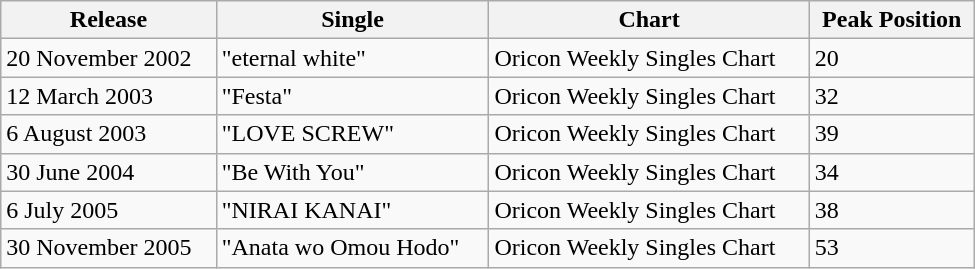<table class="wikitable" width="650px">
<tr>
<th align="left">Release</th>
<th align="left">Single</th>
<th align="left">Chart</th>
<th align="left">Peak Position</th>
</tr>
<tr>
<td align="left">20 November 2002</td>
<td align="left">"eternal white"</td>
<td align="left">Oricon Weekly Singles Chart</td>
<td align="left">20</td>
</tr>
<tr>
<td align="left">12 March 2003</td>
<td align="left">"Festa"</td>
<td align="left">Oricon Weekly Singles Chart</td>
<td align="left">32</td>
</tr>
<tr>
<td align="left">6 August 2003</td>
<td align="left">"LOVE SCREW"</td>
<td align="left">Oricon Weekly Singles Chart</td>
<td align="left">39</td>
</tr>
<tr>
<td align="left">30 June 2004</td>
<td align="left">"Be With You"</td>
<td align="left">Oricon Weekly Singles Chart</td>
<td align="left">34</td>
</tr>
<tr>
<td align="left">6 July 2005</td>
<td align="left">"NIRAI KANAI"</td>
<td align="left">Oricon Weekly Singles Chart</td>
<td align="left">38</td>
</tr>
<tr>
<td align="left">30 November 2005</td>
<td align="left">"Anata wo Omou Hodo"</td>
<td align="left">Oricon Weekly Singles Chart</td>
<td align="left">53</td>
</tr>
</table>
